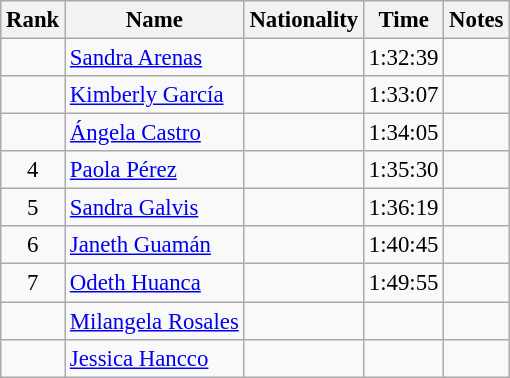<table class="wikitable sortable" style="text-align:center;font-size:95%">
<tr>
<th>Rank</th>
<th>Name</th>
<th>Nationality</th>
<th>Time</th>
<th>Notes</th>
</tr>
<tr>
<td></td>
<td align=left><a href='#'>Sandra Arenas</a></td>
<td align=left></td>
<td>1:32:39</td>
<td><strong></strong></td>
</tr>
<tr>
<td></td>
<td align=left><a href='#'>Kimberly García</a></td>
<td align=left></td>
<td>1:33:07</td>
<td></td>
</tr>
<tr>
<td></td>
<td align=left><a href='#'>Ángela Castro</a></td>
<td align=left></td>
<td>1:34:05</td>
<td></td>
</tr>
<tr>
<td>4</td>
<td align=left><a href='#'>Paola Pérez</a></td>
<td align=left></td>
<td>1:35:30</td>
<td></td>
</tr>
<tr>
<td>5</td>
<td align=left><a href='#'>Sandra Galvis</a></td>
<td align=left></td>
<td>1:36:19</td>
<td></td>
</tr>
<tr>
<td>6</td>
<td align=left><a href='#'>Janeth Guamán</a></td>
<td align=left></td>
<td>1:40:45</td>
<td></td>
</tr>
<tr>
<td>7</td>
<td align=left><a href='#'>Odeth Huanca</a></td>
<td align=left></td>
<td>1:49:55</td>
<td></td>
</tr>
<tr>
<td></td>
<td align=left><a href='#'>Milangela Rosales</a></td>
<td align=left></td>
<td></td>
<td></td>
</tr>
<tr>
<td></td>
<td align=left><a href='#'>Jessica Hancco</a></td>
<td align=left></td>
<td></td>
<td></td>
</tr>
</table>
